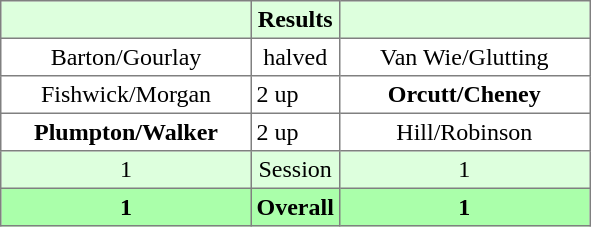<table border="1" cellpadding="3" style="border-collapse: collapse; text-align:center;">
<tr style="background:#ddffdd;">
<th width=160></th>
<th>Results</th>
<th width=160></th>
</tr>
<tr>
<td>Barton/Gourlay</td>
<td>halved</td>
<td>Van Wie/Glutting</td>
</tr>
<tr>
<td>Fishwick/Morgan</td>
<td align=left> 2 up</td>
<td><strong>Orcutt/Cheney</strong></td>
</tr>
<tr>
<td><strong>Plumpton/Walker</strong></td>
<td align=left> 2 up</td>
<td>Hill/Robinson</td>
</tr>
<tr style="background:#ddffdd;">
<td>1</td>
<td>Session</td>
<td>1</td>
</tr>
<tr style="background:#aaffaa;">
<th>1</th>
<th>Overall</th>
<th>1</th>
</tr>
</table>
